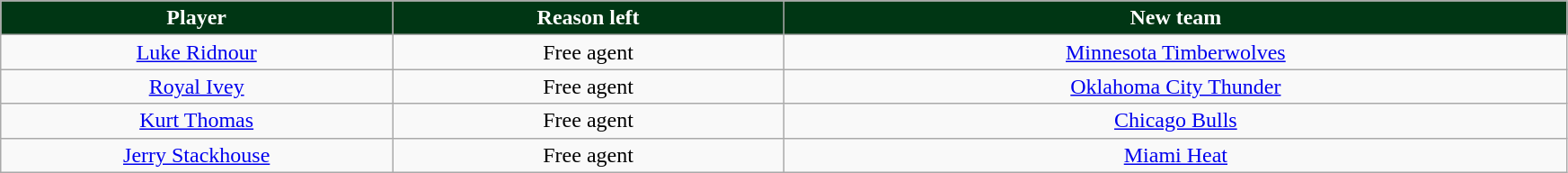<table class="wikitable sortable sortable">
<tr>
<th style="background:#003614; color:white" width="10%">Player</th>
<th style="background:#003614; color:white" width="10%">Reason left</th>
<th style="background:#003614; color:white" width="20%">New team</th>
</tr>
<tr style="text-align: center">
<td><a href='#'>Luke Ridnour</a></td>
<td>Free agent</td>
<td><a href='#'>Minnesota Timberwolves</a></td>
</tr>
<tr style="text-align: center">
<td><a href='#'>Royal Ivey</a></td>
<td>Free agent</td>
<td><a href='#'>Oklahoma City Thunder</a></td>
</tr>
<tr style="text-align: center">
<td><a href='#'>Kurt Thomas</a></td>
<td>Free agent</td>
<td><a href='#'>Chicago Bulls</a></td>
</tr>
<tr style="text-align: center">
<td><a href='#'>Jerry Stackhouse</a></td>
<td>Free agent</td>
<td><a href='#'>Miami Heat</a></td>
</tr>
</table>
